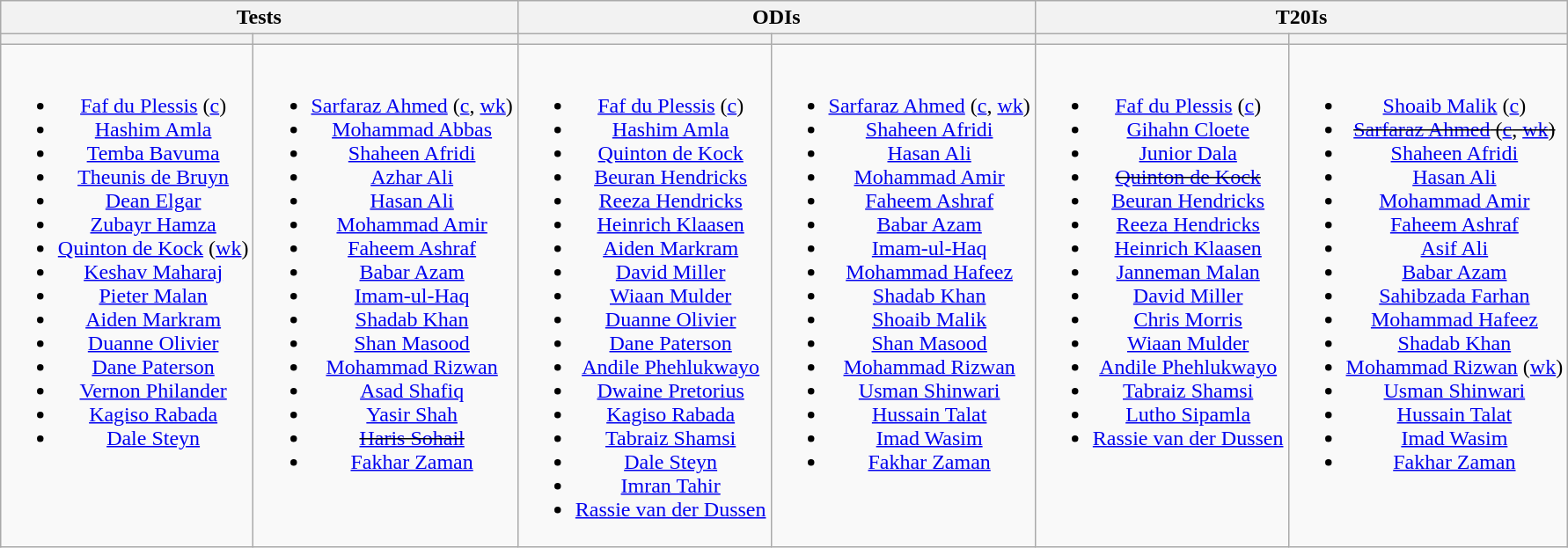<table class="wikitable" style="text-align:center; margin:auto">
<tr>
<th colspan=2>Tests</th>
<th colspan=2>ODIs</th>
<th colspan=2>T20Is</th>
</tr>
<tr>
<th></th>
<th></th>
<th></th>
<th></th>
<th></th>
<th></th>
</tr>
<tr style="vertical-align:top">
<td><br><ul><li><a href='#'>Faf du Plessis</a> (<a href='#'>c</a>)</li><li><a href='#'>Hashim Amla</a></li><li><a href='#'>Temba Bavuma</a></li><li><a href='#'>Theunis de Bruyn</a></li><li><a href='#'>Dean Elgar</a></li><li><a href='#'>Zubayr Hamza</a></li><li><a href='#'>Quinton de Kock</a> (<a href='#'>wk</a>)</li><li><a href='#'>Keshav Maharaj</a></li><li><a href='#'>Pieter Malan</a></li><li><a href='#'>Aiden Markram</a></li><li><a href='#'>Duanne Olivier</a></li><li><a href='#'>Dane Paterson</a></li><li><a href='#'>Vernon Philander</a></li><li><a href='#'>Kagiso Rabada</a></li><li><a href='#'>Dale Steyn</a></li></ul></td>
<td><br><ul><li><a href='#'>Sarfaraz Ahmed</a> (<a href='#'>c</a>, <a href='#'>wk</a>)</li><li><a href='#'>Mohammad Abbas</a></li><li><a href='#'>Shaheen Afridi</a></li><li><a href='#'>Azhar Ali</a></li><li><a href='#'>Hasan Ali</a></li><li><a href='#'>Mohammad Amir</a></li><li><a href='#'>Faheem Ashraf</a></li><li><a href='#'>Babar Azam</a></li><li><a href='#'>Imam-ul-Haq</a></li><li><a href='#'>Shadab Khan</a></li><li><a href='#'>Shan Masood</a></li><li><a href='#'>Mohammad Rizwan</a></li><li><a href='#'>Asad Shafiq</a></li><li><a href='#'>Yasir Shah</a></li><li><s><a href='#'>Haris Sohail</a></s></li><li><a href='#'>Fakhar Zaman</a></li></ul></td>
<td><br><ul><li><a href='#'>Faf du Plessis</a> (<a href='#'>c</a>)</li><li><a href='#'>Hashim Amla</a></li><li><a href='#'>Quinton de Kock</a></li><li><a href='#'>Beuran Hendricks</a></li><li><a href='#'>Reeza Hendricks</a></li><li><a href='#'>Heinrich Klaasen</a></li><li><a href='#'>Aiden Markram</a></li><li><a href='#'>David Miller</a></li><li><a href='#'>Wiaan Mulder</a></li><li><a href='#'>Duanne Olivier</a></li><li><a href='#'>Dane Paterson</a></li><li><a href='#'>Andile Phehlukwayo</a></li><li><a href='#'>Dwaine Pretorius</a></li><li><a href='#'>Kagiso Rabada</a></li><li><a href='#'>Tabraiz Shamsi</a></li><li><a href='#'>Dale Steyn</a></li><li><a href='#'>Imran Tahir</a></li><li><a href='#'>Rassie van der Dussen</a></li></ul></td>
<td><br><ul><li><a href='#'>Sarfaraz Ahmed</a> (<a href='#'>c</a>, <a href='#'>wk</a>)</li><li><a href='#'>Shaheen Afridi</a></li><li><a href='#'>Hasan Ali</a></li><li><a href='#'>Mohammad Amir</a></li><li><a href='#'>Faheem Ashraf</a></li><li><a href='#'>Babar Azam</a></li><li><a href='#'>Imam-ul-Haq</a></li><li><a href='#'>Mohammad Hafeez</a></li><li><a href='#'>Shadab Khan</a></li><li><a href='#'>Shoaib Malik</a></li><li><a href='#'>Shan Masood</a></li><li><a href='#'>Mohammad Rizwan</a></li><li><a href='#'>Usman Shinwari</a></li><li><a href='#'>Hussain Talat</a></li><li><a href='#'>Imad Wasim</a></li><li><a href='#'>Fakhar Zaman</a></li></ul></td>
<td><br><ul><li><a href='#'>Faf du Plessis</a> (<a href='#'>c</a>)</li><li><a href='#'>Gihahn Cloete</a></li><li><a href='#'>Junior Dala</a></li><li><s><a href='#'>Quinton de Kock</a></s></li><li><a href='#'>Beuran Hendricks</a></li><li><a href='#'>Reeza Hendricks</a></li><li><a href='#'>Heinrich Klaasen</a></li><li><a href='#'>Janneman Malan</a></li><li><a href='#'>David Miller</a></li><li><a href='#'>Chris Morris</a></li><li><a href='#'>Wiaan Mulder</a></li><li><a href='#'>Andile Phehlukwayo</a></li><li><a href='#'>Tabraiz Shamsi</a></li><li><a href='#'>Lutho Sipamla</a></li><li><a href='#'>Rassie van der Dussen</a></li></ul></td>
<td><br><ul><li><a href='#'>Shoaib Malik</a> (<a href='#'>c</a>)</li><li><s><a href='#'>Sarfaraz Ahmed</a> (<a href='#'>c</a>, <a href='#'>wk</a>)</s></li><li><a href='#'>Shaheen Afridi</a></li><li><a href='#'>Hasan Ali</a></li><li><a href='#'>Mohammad Amir</a></li><li><a href='#'>Faheem Ashraf</a></li><li><a href='#'>Asif Ali</a></li><li><a href='#'>Babar Azam</a></li><li><a href='#'>Sahibzada Farhan</a></li><li><a href='#'>Mohammad Hafeez</a></li><li><a href='#'>Shadab Khan</a></li><li><a href='#'>Mohammad Rizwan</a> (<a href='#'>wk</a>)</li><li><a href='#'>Usman Shinwari</a></li><li><a href='#'>Hussain Talat</a></li><li><a href='#'>Imad Wasim</a></li><li><a href='#'>Fakhar Zaman</a></li></ul></td>
</tr>
</table>
